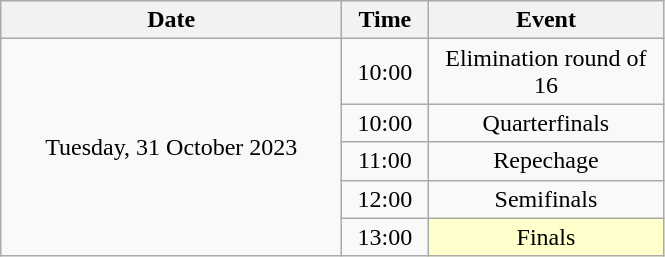<table class = "wikitable" style="text-align:center;">
<tr>
<th width=220>Date</th>
<th width=50>Time</th>
<th width=150>Event</th>
</tr>
<tr>
<td rowspan=5>Tuesday, 31 October 2023</td>
<td>10:00</td>
<td>Elimination round of 16</td>
</tr>
<tr>
<td>10:00</td>
<td>Quarterfinals</td>
</tr>
<tr>
<td>11:00</td>
<td>Repechage</td>
</tr>
<tr>
<td>12:00</td>
<td>Semifinals</td>
</tr>
<tr>
<td>13:00</td>
<td bgcolor=ffffcc>Finals</td>
</tr>
</table>
